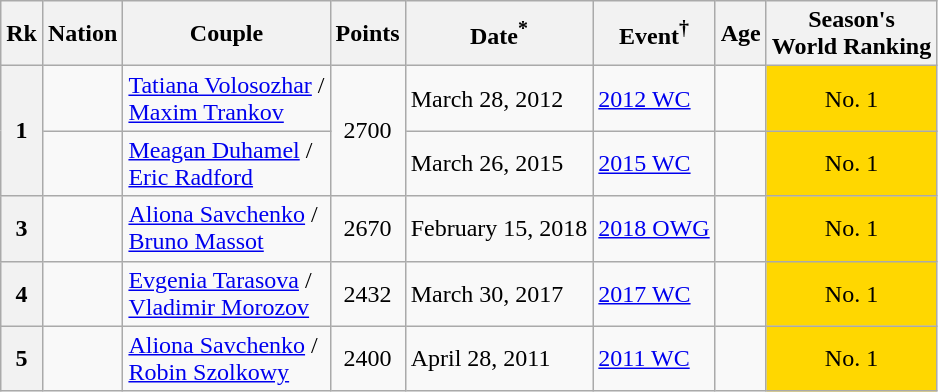<table class="wikitable sortable">
<tr>
<th>Rk</th>
<th>Nation</th>
<th>Couple</th>
<th>Points</th>
<th>Date<sup>*</sup></th>
<th>Event<sup>†</sup></th>
<th>Age</th>
<th>Season's<br>World 
Ranking</th>
</tr>
<tr>
<th rowspan="2">1</th>
<td></td>
<td><a href='#'>Tatiana Volosozhar</a> /<br><a href='#'>Maxim Trankov</a></td>
<td rowspan="2" style="text-align: center;">2700</td>
<td>March 28, 2012</td>
<td><a href='#'>2012 WC</a></td>
<td><br></td>
<td style="background-color: gold; text-align: center;">No. 1</td>
</tr>
<tr>
<td></td>
<td><a href='#'>Meagan Duhamel</a> /<br><a href='#'>Eric Radford</a></td>
<td>March 26, 2015</td>
<td><a href='#'>2015 WC</a></td>
<td><br></td>
<td style="background-color: gold; text-align: center;">No. 1</td>
</tr>
<tr>
<th>3</th>
<td></td>
<td><a href='#'>Aliona Savchenko</a> /<br><a href='#'>Bruno Massot</a></td>
<td style="text-align: center;">2670</td>
<td>February 15, 2018</td>
<td><a href='#'>2018 OWG</a></td>
<td><br></td>
<td style="background-color: gold; text-align: center;">No. 1</td>
</tr>
<tr>
<th>4</th>
<td></td>
<td><a href='#'>Evgenia Tarasova</a> /<br><a href='#'>Vladimir Morozov</a></td>
<td style="text-align: center;">2432</td>
<td>March 30, 2017</td>
<td><a href='#'>2017 WC</a></td>
<td><br></td>
<td style="background-color: gold; text-align: center;">No. 1</td>
</tr>
<tr>
<th>5</th>
<td></td>
<td><a href='#'>Aliona Savchenko</a> /<br><a href='#'>Robin Szolkowy</a></td>
<td style="text-align: center;">2400</td>
<td>April 28, 2011</td>
<td><a href='#'>2011 WC</a></td>
<td><br></td>
<td style="background-color: gold; text-align: center;">No. 1</td>
</tr>
</table>
